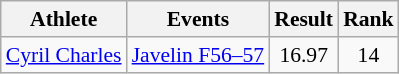<table class=wikitable style="font-size:90%">
<tr align=center>
<th scope="col">Athlete</th>
<th scope="col">Events</th>
<th scope="col">Result</th>
<th scope="col">Rank</th>
</tr>
<tr align=center>
<td align=left><a href='#'>Cyril Charles</a></td>
<td align=left><a href='#'>Javelin F56–57</a></td>
<td>16.97</td>
<td>14</td>
</tr>
</table>
